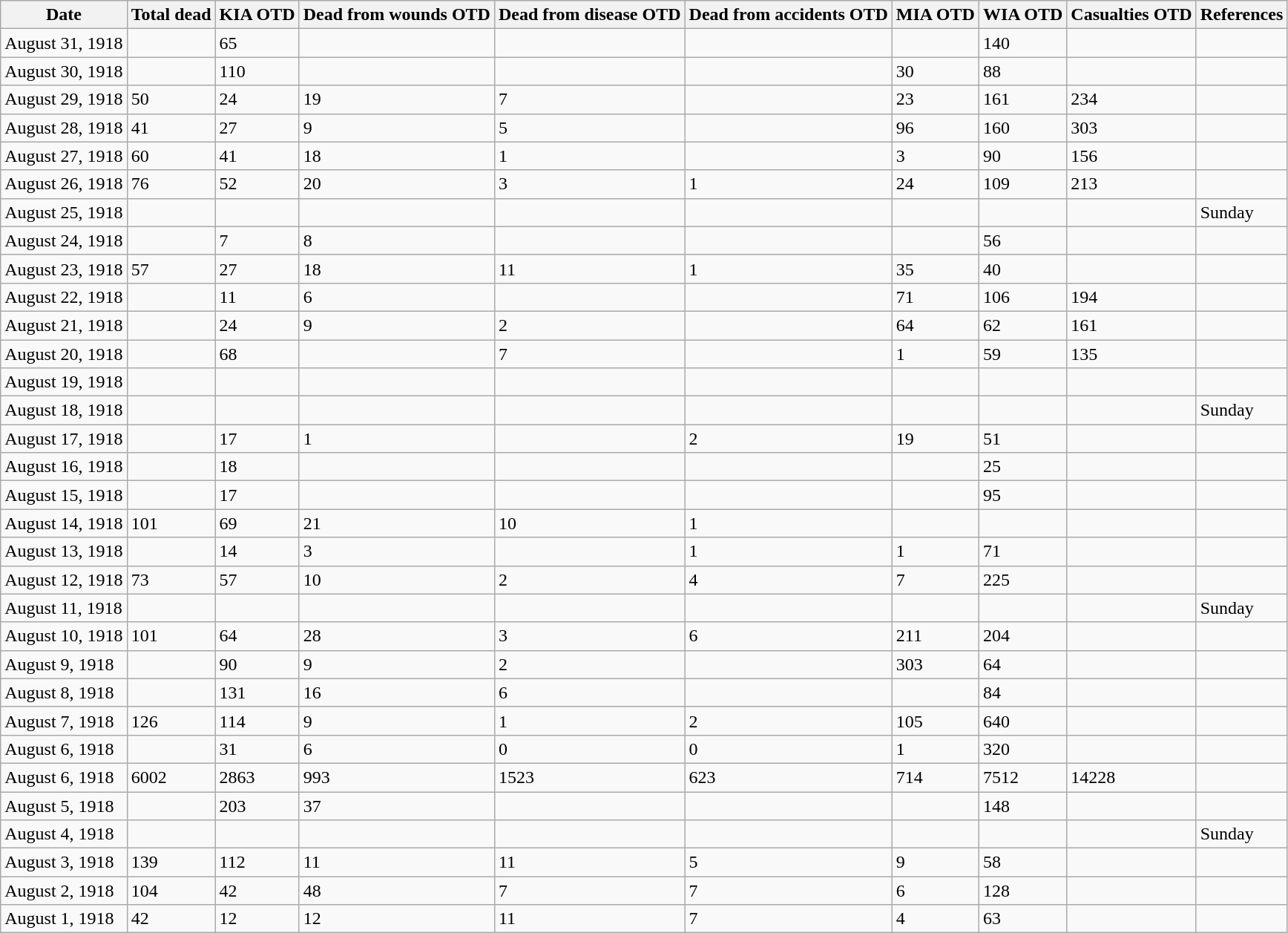<table role="presentation" class="wikitable mw-collapsible">
<tr>
<th>Date</th>
<th>Total dead</th>
<th>KIA OTD</th>
<th>Dead from wounds OTD</th>
<th>Dead from disease OTD</th>
<th>Dead from accidents OTD</th>
<th>MIA OTD</th>
<th>WIA OTD</th>
<th>Casualties OTD</th>
<th>References</th>
</tr>
<tr>
<td>August 31, 1918</td>
<td></td>
<td>65</td>
<td></td>
<td></td>
<td></td>
<td></td>
<td>140</td>
<td></td>
<td></td>
</tr>
<tr>
<td>August 30, 1918</td>
<td></td>
<td>110</td>
<td></td>
<td></td>
<td></td>
<td>30</td>
<td>88</td>
<td></td>
<td></td>
</tr>
<tr>
<td>August 29, 1918</td>
<td>50</td>
<td>24</td>
<td>19</td>
<td>7</td>
<td></td>
<td>23</td>
<td>161</td>
<td>234</td>
<td></td>
</tr>
<tr>
<td>August 28, 1918</td>
<td>41</td>
<td>27</td>
<td>9</td>
<td>5</td>
<td></td>
<td>96</td>
<td>160</td>
<td>303</td>
<td></td>
</tr>
<tr>
<td>August 27, 1918</td>
<td>60</td>
<td>41</td>
<td>18</td>
<td>1</td>
<td></td>
<td>3</td>
<td>90</td>
<td>156</td>
<td></td>
</tr>
<tr>
<td>August 26, 1918</td>
<td>76</td>
<td>52</td>
<td>20</td>
<td>3</td>
<td>1</td>
<td>24</td>
<td>109</td>
<td>213</td>
<td></td>
</tr>
<tr>
<td>August 25, 1918</td>
<td></td>
<td></td>
<td></td>
<td></td>
<td></td>
<td></td>
<td></td>
<td></td>
<td>Sunday</td>
</tr>
<tr>
<td>August 24, 1918</td>
<td></td>
<td>7</td>
<td>8</td>
<td></td>
<td></td>
<td></td>
<td>56</td>
<td></td>
<td></td>
</tr>
<tr>
<td>August 23, 1918</td>
<td>57</td>
<td>27</td>
<td>18</td>
<td>11</td>
<td>1</td>
<td>35</td>
<td>40</td>
<td></td>
<td></td>
</tr>
<tr>
<td>August 22, 1918</td>
<td></td>
<td>11</td>
<td>6</td>
<td></td>
<td></td>
<td>71</td>
<td>106</td>
<td>194</td>
<td></td>
</tr>
<tr>
<td>August 21, 1918</td>
<td></td>
<td>24</td>
<td>9</td>
<td>2</td>
<td></td>
<td>64</td>
<td>62</td>
<td>161</td>
<td></td>
</tr>
<tr>
<td>August 20, 1918</td>
<td></td>
<td>68</td>
<td></td>
<td>7</td>
<td></td>
<td>1</td>
<td>59</td>
<td>135</td>
<td></td>
</tr>
<tr>
<td>August 19, 1918</td>
<td></td>
<td></td>
<td></td>
<td></td>
<td></td>
<td></td>
<td></td>
<td></td>
<td></td>
</tr>
<tr>
<td>August 18, 1918</td>
<td></td>
<td></td>
<td></td>
<td></td>
<td></td>
<td></td>
<td></td>
<td></td>
<td>Sunday</td>
</tr>
<tr>
<td>August 17, 1918</td>
<td></td>
<td>17</td>
<td>1</td>
<td></td>
<td>2</td>
<td>19</td>
<td>51</td>
<td></td>
<td></td>
</tr>
<tr>
<td>August 16, 1918</td>
<td></td>
<td>18</td>
<td></td>
<td></td>
<td></td>
<td></td>
<td>25</td>
<td></td>
<td></td>
</tr>
<tr>
<td>August 15, 1918</td>
<td></td>
<td>17</td>
<td></td>
<td></td>
<td></td>
<td></td>
<td>95</td>
<td></td>
<td></td>
</tr>
<tr>
<td>August 14, 1918</td>
<td>101</td>
<td>69</td>
<td>21</td>
<td>10</td>
<td>1</td>
<td></td>
<td></td>
<td></td>
<td></td>
</tr>
<tr>
<td>August 13, 1918</td>
<td></td>
<td>14</td>
<td>3</td>
<td></td>
<td>1</td>
<td>1</td>
<td>71</td>
<td></td>
<td></td>
</tr>
<tr>
<td>August 12, 1918</td>
<td>73</td>
<td>57</td>
<td>10</td>
<td>2</td>
<td>4</td>
<td>7</td>
<td>225</td>
<td></td>
<td></td>
</tr>
<tr>
<td>August 11, 1918</td>
<td></td>
<td></td>
<td></td>
<td></td>
<td></td>
<td></td>
<td></td>
<td></td>
<td>Sunday</td>
</tr>
<tr>
<td>August 10, 1918</td>
<td>101</td>
<td>64</td>
<td>28</td>
<td>3</td>
<td>6</td>
<td>211</td>
<td>204</td>
<td></td>
<td></td>
</tr>
<tr>
<td>August 9, 1918</td>
<td></td>
<td>90</td>
<td>9</td>
<td>2</td>
<td></td>
<td>303</td>
<td>64</td>
<td></td>
<td></td>
</tr>
<tr>
<td>August 8, 1918</td>
<td></td>
<td>131</td>
<td>16</td>
<td>6</td>
<td></td>
<td></td>
<td>84</td>
<td></td>
<td></td>
</tr>
<tr>
<td>August 7, 1918</td>
<td>126</td>
<td>114</td>
<td>9</td>
<td>1</td>
<td>2</td>
<td>105</td>
<td>640</td>
<td></td>
<td></td>
</tr>
<tr>
<td>August 6, 1918</td>
<td></td>
<td>31</td>
<td>6</td>
<td>0</td>
<td>0</td>
<td>1</td>
<td>320</td>
<td></td>
<td></td>
</tr>
<tr>
<td>August 6, 1918</td>
<td>6002</td>
<td>2863</td>
<td>993</td>
<td>1523</td>
<td>623</td>
<td>714</td>
<td>7512</td>
<td>14228</td>
<td></td>
</tr>
<tr>
<td>August 5, 1918</td>
<td></td>
<td>203</td>
<td>37</td>
<td></td>
<td></td>
<td></td>
<td>148</td>
<td></td>
<td></td>
</tr>
<tr>
<td>August 4, 1918</td>
<td></td>
<td></td>
<td></td>
<td></td>
<td></td>
<td></td>
<td></td>
<td></td>
<td>Sunday</td>
</tr>
<tr>
<td>August 3, 1918</td>
<td>139</td>
<td>112</td>
<td>11</td>
<td>11</td>
<td>5</td>
<td>9</td>
<td>58</td>
<td></td>
<td></td>
</tr>
<tr>
<td>August 2, 1918</td>
<td>104</td>
<td>42</td>
<td>48</td>
<td>7</td>
<td>7</td>
<td>6</td>
<td>128</td>
<td></td>
<td></td>
</tr>
<tr>
<td>August 1, 1918</td>
<td>42</td>
<td>12</td>
<td>12</td>
<td>11</td>
<td>7</td>
<td>4</td>
<td>63</td>
<td></td>
<td></td>
</tr>
</table>
